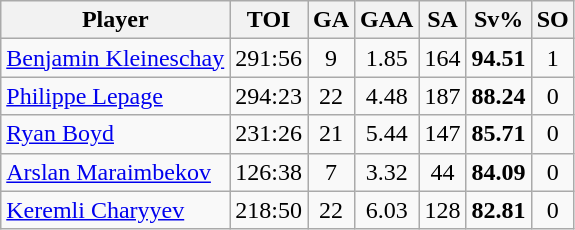<table class="wikitable sortable" style="text-align:center;">
<tr>
<th>Player</th>
<th>TOI</th>
<th>GA</th>
<th>GAA</th>
<th>SA</th>
<th>Sv%</th>
<th>SO</th>
</tr>
<tr>
<td style="text-align:left;"> <a href='#'>Benjamin Kleineschay</a></td>
<td>291:56</td>
<td>9</td>
<td>1.85</td>
<td>164</td>
<td><strong>94.51</strong></td>
<td>1</td>
</tr>
<tr>
<td style="text-align:left;"> <a href='#'>Philippe Lepage</a></td>
<td>294:23</td>
<td>22</td>
<td>4.48</td>
<td>187</td>
<td><strong>88.24</strong></td>
<td>0</td>
</tr>
<tr>
<td style="text-align:left;"> <a href='#'>Ryan Boyd</a></td>
<td>231:26</td>
<td>21</td>
<td>5.44</td>
<td>147</td>
<td><strong>85.71</strong></td>
<td>0</td>
</tr>
<tr>
<td style="text-align:left;"> <a href='#'>Arslan Maraimbekov</a></td>
<td>126:38</td>
<td>7</td>
<td>3.32</td>
<td>44</td>
<td><strong>84.09</strong></td>
<td>0</td>
</tr>
<tr>
<td style="text-align:left;"> <a href='#'>Keremli Charyyev</a></td>
<td>218:50</td>
<td>22</td>
<td>6.03</td>
<td>128</td>
<td><strong>82.81</strong></td>
<td>0</td>
</tr>
</table>
